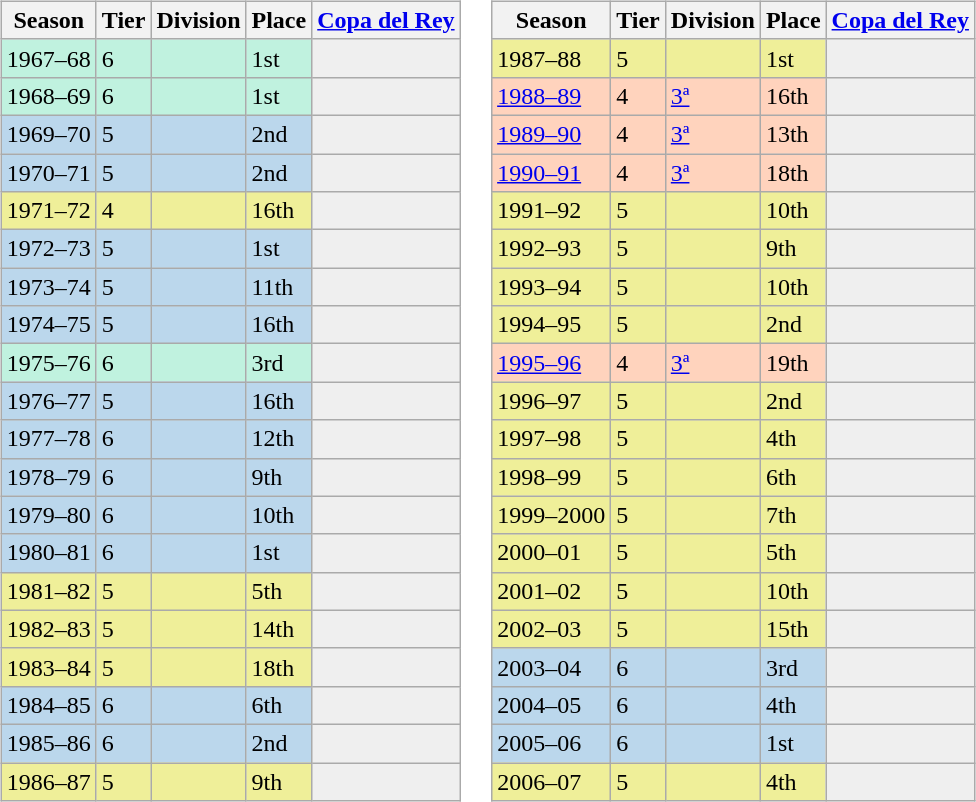<table>
<tr>
<td valign="top" width=0%><br><table class="wikitable">
<tr style="background:#f0f6fa;">
<th>Season</th>
<th>Tier</th>
<th>Division</th>
<th>Place</th>
<th><a href='#'>Copa del Rey</a></th>
</tr>
<tr>
<td style="background:#C0F2DF;">1967–68</td>
<td style="background:#C0F2DF;">6</td>
<td style="background:#C0F2DF;"></td>
<td style="background:#C0F2DF;">1st</td>
<th style="background:#efefef;"></th>
</tr>
<tr>
<td style="background:#C0F2DF;">1968–69</td>
<td style="background:#C0F2DF;">6</td>
<td style="background:#C0F2DF;"></td>
<td style="background:#C0F2DF;">1st</td>
<th style="background:#efefef;"></th>
</tr>
<tr>
<td style="background:#BBD7EC;">1969–70</td>
<td style="background:#BBD7EC;">5</td>
<td style="background:#BBD7EC;"></td>
<td style="background:#BBD7EC;">2nd</td>
<th style="background:#efefef;"></th>
</tr>
<tr>
<td style="background:#BBD7EC;">1970–71</td>
<td style="background:#BBD7EC;">5</td>
<td style="background:#BBD7EC;"></td>
<td style="background:#BBD7EC;">2nd</td>
<th style="background:#efefef;"></th>
</tr>
<tr>
<td style="background:#EFEF99;">1971–72</td>
<td style="background:#EFEF99;">4</td>
<td style="background:#EFEF99;"></td>
<td style="background:#EFEF99;">16th</td>
<th style="background:#efefef;"></th>
</tr>
<tr>
<td style="background:#BBD7EC;">1972–73</td>
<td style="background:#BBD7EC;">5</td>
<td style="background:#BBD7EC;"></td>
<td style="background:#BBD7EC;">1st</td>
<th style="background:#efefef;"></th>
</tr>
<tr>
<td style="background:#BBD7EC;">1973–74</td>
<td style="background:#BBD7EC;">5</td>
<td style="background:#BBD7EC;"></td>
<td style="background:#BBD7EC;">11th</td>
<th style="background:#efefef;"></th>
</tr>
<tr>
<td style="background:#BBD7EC;">1974–75</td>
<td style="background:#BBD7EC;">5</td>
<td style="background:#BBD7EC;"></td>
<td style="background:#BBD7EC;">16th</td>
<th style="background:#efefef;"></th>
</tr>
<tr>
<td style="background:#C0F2DF;">1975–76</td>
<td style="background:#C0F2DF;">6</td>
<td style="background:#C0F2DF;"></td>
<td style="background:#C0F2DF;">3rd</td>
<th style="background:#efefef;"></th>
</tr>
<tr>
<td style="background:#BBD7EC;">1976–77</td>
<td style="background:#BBD7EC;">5</td>
<td style="background:#BBD7EC;"></td>
<td style="background:#BBD7EC;">16th</td>
<th style="background:#efefef;"></th>
</tr>
<tr>
<td style="background:#BBD7EC;">1977–78</td>
<td style="background:#BBD7EC;">6</td>
<td style="background:#BBD7EC;"></td>
<td style="background:#BBD7EC;">12th</td>
<th style="background:#efefef;"></th>
</tr>
<tr>
<td style="background:#BBD7EC;">1978–79</td>
<td style="background:#BBD7EC;">6</td>
<td style="background:#BBD7EC;"></td>
<td style="background:#BBD7EC;">9th</td>
<th style="background:#efefef;"></th>
</tr>
<tr>
<td style="background:#BBD7EC;">1979–80</td>
<td style="background:#BBD7EC;">6</td>
<td style="background:#BBD7EC;"></td>
<td style="background:#BBD7EC;">10th</td>
<th style="background:#efefef;"></th>
</tr>
<tr>
<td style="background:#BBD7EC;">1980–81</td>
<td style="background:#BBD7EC;">6</td>
<td style="background:#BBD7EC;"></td>
<td style="background:#BBD7EC;">1st</td>
<th style="background:#efefef;"></th>
</tr>
<tr>
<td style="background:#EFEF99;">1981–82</td>
<td style="background:#EFEF99;">5</td>
<td style="background:#EFEF99;"></td>
<td style="background:#EFEF99;">5th</td>
<th style="background:#efefef;"></th>
</tr>
<tr>
<td style="background:#EFEF99;">1982–83</td>
<td style="background:#EFEF99;">5</td>
<td style="background:#EFEF99;"></td>
<td style="background:#EFEF99;">14th</td>
<th style="background:#efefef;"></th>
</tr>
<tr>
<td style="background:#EFEF99;">1983–84</td>
<td style="background:#EFEF99;">5</td>
<td style="background:#EFEF99;"></td>
<td style="background:#EFEF99;">18th</td>
<th style="background:#efefef;"></th>
</tr>
<tr>
<td style="background:#BBD7EC;">1984–85</td>
<td style="background:#BBD7EC;">6</td>
<td style="background:#BBD7EC;"></td>
<td style="background:#BBD7EC;">6th</td>
<th style="background:#efefef;"></th>
</tr>
<tr>
<td style="background:#BBD7EC;">1985–86</td>
<td style="background:#BBD7EC;">6</td>
<td style="background:#BBD7EC;"></td>
<td style="background:#BBD7EC;">2nd</td>
<th style="background:#efefef;"></th>
</tr>
<tr>
<td style="background:#EFEF99;">1986–87</td>
<td style="background:#EFEF99;">5</td>
<td style="background:#EFEF99;"></td>
<td style="background:#EFEF99;">9th</td>
<th style="background:#efefef;"></th>
</tr>
</table>
</td>
<td valign="top" width=0%><br><table class="wikitable">
<tr style="background:#f0f6fa;">
<th>Season</th>
<th>Tier</th>
<th>Division</th>
<th>Place</th>
<th><a href='#'>Copa del Rey</a></th>
</tr>
<tr>
<td style="background:#EFEF99;">1987–88</td>
<td style="background:#EFEF99;">5</td>
<td style="background:#EFEF99;"></td>
<td style="background:#EFEF99;">1st</td>
<th style="background:#efefef;"></th>
</tr>
<tr>
<td style="background:#FFD3BD;"><a href='#'>1988–89</a></td>
<td style="background:#FFD3BD;">4</td>
<td style="background:#FFD3BD;"><a href='#'>3ª</a></td>
<td style="background:#FFD3BD;">16th</td>
<td style="background:#efefef;"></td>
</tr>
<tr>
<td style="background:#FFD3BD;"><a href='#'>1989–90</a></td>
<td style="background:#FFD3BD;">4</td>
<td style="background:#FFD3BD;"><a href='#'>3ª</a></td>
<td style="background:#FFD3BD;">13th</td>
<td style="background:#efefef;"></td>
</tr>
<tr>
<td style="background:#FFD3BD;"><a href='#'>1990–91</a></td>
<td style="background:#FFD3BD;">4</td>
<td style="background:#FFD3BD;"><a href='#'>3ª</a></td>
<td style="background:#FFD3BD;">18th</td>
<td style="background:#efefef;"></td>
</tr>
<tr>
<td style="background:#EFEF99;">1991–92</td>
<td style="background:#EFEF99;">5</td>
<td style="background:#EFEF99;"></td>
<td style="background:#EFEF99;">10th</td>
<th style="background:#efefef;"></th>
</tr>
<tr>
<td style="background:#EFEF99;">1992–93</td>
<td style="background:#EFEF99;">5</td>
<td style="background:#EFEF99;"></td>
<td style="background:#EFEF99;">9th</td>
<th style="background:#efefef;"></th>
</tr>
<tr>
<td style="background:#EFEF99;">1993–94</td>
<td style="background:#EFEF99;">5</td>
<td style="background:#EFEF99;"></td>
<td style="background:#EFEF99;">10th</td>
<th style="background:#efefef;"></th>
</tr>
<tr>
<td style="background:#EFEF99;">1994–95</td>
<td style="background:#EFEF99;">5</td>
<td style="background:#EFEF99;"></td>
<td style="background:#EFEF99;">2nd</td>
<th style="background:#efefef;"></th>
</tr>
<tr>
<td style="background:#FFD3BD;"><a href='#'>1995–96</a></td>
<td style="background:#FFD3BD;">4</td>
<td style="background:#FFD3BD;"><a href='#'>3ª</a></td>
<td style="background:#FFD3BD;">19th</td>
<th style="background:#efefef;"></th>
</tr>
<tr>
<td style="background:#EFEF99;">1996–97</td>
<td style="background:#EFEF99;">5</td>
<td style="background:#EFEF99;"></td>
<td style="background:#EFEF99;">2nd</td>
<th style="background:#efefef;"></th>
</tr>
<tr>
<td style="background:#EFEF99;">1997–98</td>
<td style="background:#EFEF99;">5</td>
<td style="background:#EFEF99;"></td>
<td style="background:#EFEF99;">4th</td>
<th style="background:#efefef;"></th>
</tr>
<tr>
<td style="background:#EFEF99;">1998–99</td>
<td style="background:#EFEF99;">5</td>
<td style="background:#EFEF99;"></td>
<td style="background:#EFEF99;">6th</td>
<th style="background:#efefef;"></th>
</tr>
<tr>
<td style="background:#EFEF99;">1999–2000</td>
<td style="background:#EFEF99;">5</td>
<td style="background:#EFEF99;"></td>
<td style="background:#EFEF99;">7th</td>
<th style="background:#efefef;"></th>
</tr>
<tr>
<td style="background:#EFEF99;">2000–01</td>
<td style="background:#EFEF99;">5</td>
<td style="background:#EFEF99;"></td>
<td style="background:#EFEF99;">5th</td>
<th style="background:#efefef;"></th>
</tr>
<tr>
<td style="background:#EFEF99;">2001–02</td>
<td style="background:#EFEF99;">5</td>
<td style="background:#EFEF99;"></td>
<td style="background:#EFEF99;">10th</td>
<th style="background:#efefef;"></th>
</tr>
<tr>
<td style="background:#EFEF99;">2002–03</td>
<td style="background:#EFEF99;">5</td>
<td style="background:#EFEF99;"></td>
<td style="background:#EFEF99;">15th</td>
<th style="background:#efefef;"></th>
</tr>
<tr>
<td style="background:#BBD7EC;">2003–04</td>
<td style="background:#BBD7EC;">6</td>
<td style="background:#BBD7EC;"></td>
<td style="background:#BBD7EC;">3rd</td>
<th style="background:#efefef;"></th>
</tr>
<tr>
<td style="background:#BBD7EC;">2004–05</td>
<td style="background:#BBD7EC;">6</td>
<td style="background:#BBD7EC;"></td>
<td style="background:#BBD7EC;">4th</td>
<th style="background:#efefef;"></th>
</tr>
<tr>
<td style="background:#BBD7EC;">2005–06</td>
<td style="background:#BBD7EC;">6</td>
<td style="background:#BBD7EC;"></td>
<td style="background:#BBD7EC;">1st</td>
<th style="background:#efefef;"></th>
</tr>
<tr>
<td style="background:#EFEF99;">2006–07</td>
<td style="background:#EFEF99;">5</td>
<td style="background:#EFEF99;"></td>
<td style="background:#EFEF99;">4th</td>
<th style="background:#efefef;"></th>
</tr>
</table>
</td>
</tr>
</table>
